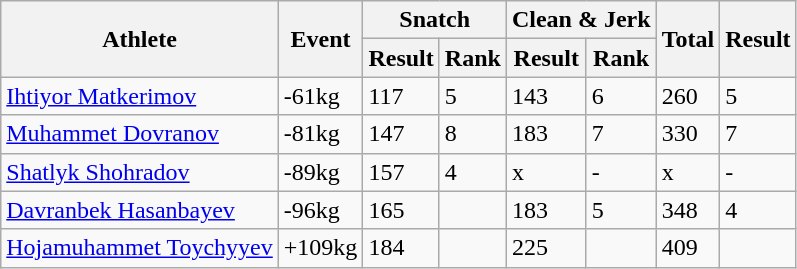<table class="wikitable">
<tr>
<th rowspan="2">Athlete</th>
<th rowspan="2">Event</th>
<th colspan="2">Snatch</th>
<th colspan="2">Clean & Jerk</th>
<th rowspan="2">Total</th>
<th rowspan="2">Result</th>
</tr>
<tr>
<th>Result</th>
<th>Rank</th>
<th>Result</th>
<th>Rank</th>
</tr>
<tr>
<td><a href='#'>Ihtiyor Matkerimov</a></td>
<td>-61kg</td>
<td>117</td>
<td>5</td>
<td>143</td>
<td>6</td>
<td>260</td>
<td>5</td>
</tr>
<tr>
<td><a href='#'>Muhammet Dovranov</a></td>
<td>-81kg</td>
<td>147</td>
<td>8</td>
<td>183</td>
<td>7</td>
<td>330</td>
<td>7</td>
</tr>
<tr>
<td><a href='#'>Shatlyk Shohradov</a></td>
<td>-89kg</td>
<td>157</td>
<td>4</td>
<td>x</td>
<td>-</td>
<td>x</td>
<td>-</td>
</tr>
<tr>
<td><a href='#'>Davranbek Hasanbayev</a></td>
<td>-96kg</td>
<td>165</td>
<td></td>
<td>183</td>
<td>5</td>
<td>348</td>
<td>4</td>
</tr>
<tr>
<td><a href='#'>Hojamuhammet Toychyyev</a></td>
<td>+109kg</td>
<td>184</td>
<td></td>
<td>225</td>
<td></td>
<td>409</td>
<td></td>
</tr>
</table>
